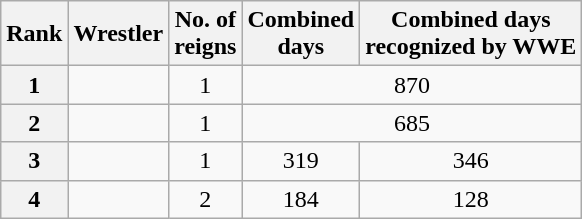<table class="wikitable sortable" style="text-align: center">
<tr>
<th>Rank</th>
<th>Wrestler</th>
<th>No. of<br>reigns</th>
<th data-sort-type="number">Combined<br>days</th>
<th data-sort-type="number">Combined days<br>recognized by WWE</th>
</tr>
<tr>
<th>1</th>
<td></td>
<td>1</td>
<td colspan="2">870</td>
</tr>
<tr>
<th>2</th>
<td></td>
<td>1</td>
<td colspan="2">685</td>
</tr>
<tr>
<th>3</th>
<td></td>
<td>1</td>
<td>319</td>
<td>346</td>
</tr>
<tr>
<th>4</th>
<td></td>
<td>2</td>
<td>184</td>
<td>128</td>
</tr>
</table>
